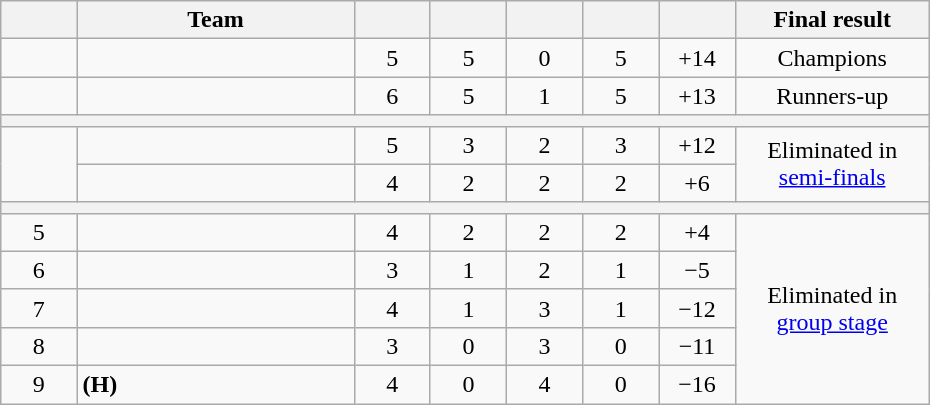<table class=wikitable style="text-align:center;" width=620>
<tr>
<th width=5.5%></th>
<th width=20%>Team</th>
<th width=5.5%></th>
<th width=5.5%></th>
<th width=5.5%></th>
<th width=5.5%></th>
<th width=5.5%></th>
<th width=14%>Final result</th>
</tr>
<tr>
<td></td>
<td align="left"></td>
<td>5</td>
<td>5</td>
<td>0</td>
<td>5</td>
<td>+14</td>
<td>Champions</td>
</tr>
<tr>
<td></td>
<td align="left"></td>
<td>6</td>
<td>5</td>
<td>1</td>
<td>5</td>
<td>+13</td>
<td>Runners-up</td>
</tr>
<tr>
<th colspan="8"></th>
</tr>
<tr>
<td rowspan="2"></td>
<td align="left"></td>
<td>5</td>
<td>3</td>
<td>2</td>
<td>3</td>
<td>+12</td>
<td rowspan="2">Eliminated in <a href='#'>semi-finals</a></td>
</tr>
<tr>
<td align="left"></td>
<td>4</td>
<td>2</td>
<td>2</td>
<td>2</td>
<td>+6</td>
</tr>
<tr>
<th colspan="8"></th>
</tr>
<tr>
<td>5</td>
<td align="left"></td>
<td>4</td>
<td>2</td>
<td>2</td>
<td>2</td>
<td>+4</td>
<td rowspan="5">Eliminated in <a href='#'>group stage</a></td>
</tr>
<tr>
<td>6</td>
<td align="left"></td>
<td>3</td>
<td>1</td>
<td>2</td>
<td>1</td>
<td>−5</td>
</tr>
<tr>
<td>7</td>
<td align="left"></td>
<td>4</td>
<td>1</td>
<td>3</td>
<td>1</td>
<td>−12</td>
</tr>
<tr>
<td>8</td>
<td align="left"></td>
<td>3</td>
<td>0</td>
<td>3</td>
<td>0</td>
<td>−11</td>
</tr>
<tr>
<td>9</td>
<td align="left"> <strong>(H)</strong></td>
<td>4</td>
<td>0</td>
<td>4</td>
<td>0</td>
<td>−16</td>
</tr>
</table>
